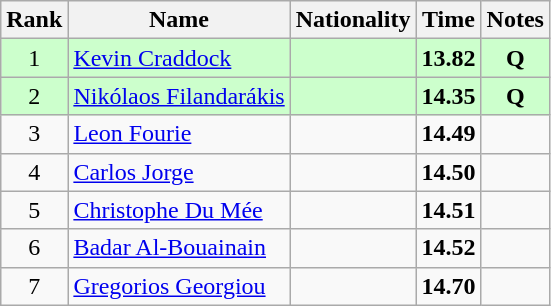<table class="wikitable sortable" style="text-align:center">
<tr>
<th>Rank</th>
<th>Name</th>
<th>Nationality</th>
<th>Time</th>
<th>Notes</th>
</tr>
<tr bgcolor=ccffcc>
<td>1</td>
<td align=left><a href='#'>Kevin Craddock</a></td>
<td align=left></td>
<td><strong>13.82</strong></td>
<td><strong>Q</strong></td>
</tr>
<tr bgcolor=ccffcc>
<td>2</td>
<td align=left><a href='#'>Nikólaos Filandarákis</a></td>
<td align=left></td>
<td><strong>14.35</strong></td>
<td><strong>Q</strong></td>
</tr>
<tr>
<td>3</td>
<td align=left><a href='#'>Leon Fourie</a></td>
<td align=left></td>
<td><strong>14.49</strong></td>
<td></td>
</tr>
<tr>
<td>4</td>
<td align=left><a href='#'>Carlos Jorge</a></td>
<td align=left></td>
<td><strong>14.50</strong></td>
<td></td>
</tr>
<tr>
<td>5</td>
<td align=left><a href='#'>Christophe Du Mée</a></td>
<td align=left></td>
<td><strong>14.51</strong></td>
<td></td>
</tr>
<tr>
<td>6</td>
<td align=left><a href='#'>Badar Al-Bouainain</a></td>
<td align=left></td>
<td><strong>14.52</strong></td>
<td></td>
</tr>
<tr>
<td>7</td>
<td align=left><a href='#'>Gregorios Georgiou</a></td>
<td align=left></td>
<td><strong>14.70</strong></td>
<td></td>
</tr>
</table>
